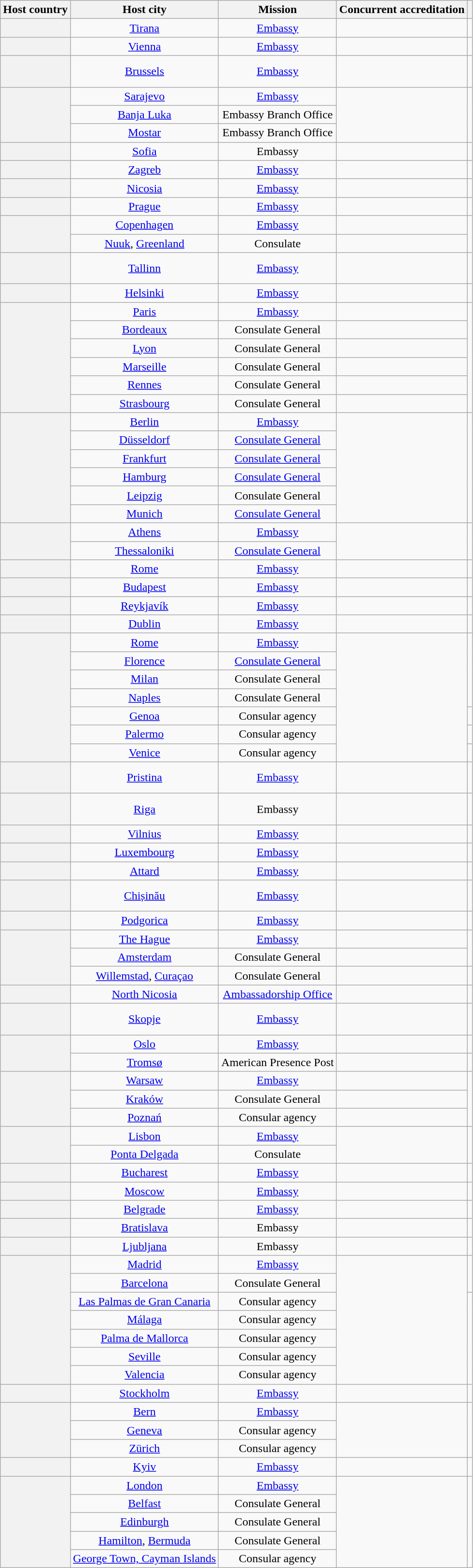<table class="wikitable plainrowheaders" style="text-align:center;">
<tr>
<th scope="col">Host country</th>
<th scope="col">Host city</th>
<th scope="col">Mission</th>
<th scope="col">Concurrent accreditation</th>
<th scope="col"></th>
</tr>
<tr>
<th scope="row"></th>
<td><a href='#'>Tirana</a></td>
<td><a href='#'>Embassy</a></td>
<td></td>
<td><br></td>
</tr>
<tr>
<th scope="row"></th>
<td><a href='#'>Vienna</a></td>
<td><a href='#'>Embassy</a></td>
<td></td>
<td><br></td>
</tr>
<tr>
<th scope="row"></th>
<td><a href='#'>Brussels</a></td>
<td><a href='#'>Embassy</a></td>
<td></td>
<td><br><br></td>
</tr>
<tr>
<th rowspan="3" scope="row"></th>
<td><a href='#'>Sarajevo</a></td>
<td><a href='#'>Embassy</a></td>
<td rowspan="3"></td>
<td rowspan="3"><br></td>
</tr>
<tr>
<td><a href='#'>Banja Luka</a></td>
<td>Embassy Branch Office</td>
</tr>
<tr>
<td><a href='#'>Mostar</a></td>
<td>Embassy Branch Office</td>
</tr>
<tr>
<th scope="row"></th>
<td><a href='#'>Sofia</a></td>
<td>Embassy</td>
<td></td>
<td><br></td>
</tr>
<tr>
<th scope="row"></th>
<td><a href='#'>Zagreb</a></td>
<td><a href='#'>Embassy</a></td>
<td></td>
<td><br></td>
</tr>
<tr>
<th scope="row"></th>
<td><a href='#'>Nicosia</a></td>
<td><a href='#'>Embassy</a></td>
<td></td>
<td></td>
</tr>
<tr>
<th scope="row"></th>
<td><a href='#'>Prague</a></td>
<td><a href='#'>Embassy</a></td>
<td></td>
<td><br></td>
</tr>
<tr>
<th rowspan="2" scope="row"></th>
<td><a href='#'>Copenhagen</a></td>
<td><a href='#'>Embassy</a></td>
<td></td>
<td rowspan="2"><br></td>
</tr>
<tr>
<td><a href='#'>Nuuk</a>, <a href='#'>Greenland</a></td>
<td>Consulate</td>
</tr>
<tr>
<th scope="row"></th>
<td><a href='#'>Tallinn</a></td>
<td><a href='#'>Embassy</a></td>
<td></td>
<td><br><br></td>
</tr>
<tr>
<th scope="row"></th>
<td><a href='#'>Helsinki</a></td>
<td><a href='#'>Embassy</a></td>
<td></td>
<td></td>
</tr>
<tr>
<th rowspan="6" scope="row"></th>
<td><a href='#'>Paris</a></td>
<td><a href='#'>Embassy</a></td>
<td></td>
<td rowspan="6"><br></td>
</tr>
<tr>
<td><a href='#'>Bordeaux</a></td>
<td>Consulate General</td>
<td></td>
</tr>
<tr>
<td><a href='#'>Lyon</a></td>
<td>Consulate General</td>
<td></td>
</tr>
<tr>
<td><a href='#'>Marseille</a></td>
<td>Consulate General</td>
<td></td>
</tr>
<tr>
<td><a href='#'>Rennes</a></td>
<td>Consulate General</td>
<td></td>
</tr>
<tr>
<td><a href='#'>Strasbourg</a></td>
<td>Consulate General</td>
<td></td>
</tr>
<tr>
<th rowspan="6" scope="row"></th>
<td><a href='#'>Berlin</a></td>
<td><a href='#'>Embassy</a></td>
<td rowspan="6"></td>
<td rowspan="6"></td>
</tr>
<tr>
<td><a href='#'>Düsseldorf</a></td>
<td><a href='#'>Consulate General</a></td>
</tr>
<tr>
<td><a href='#'>Frankfurt</a></td>
<td><a href='#'>Consulate General</a></td>
</tr>
<tr>
<td><a href='#'>Hamburg</a></td>
<td><a href='#'>Consulate General</a></td>
</tr>
<tr>
<td><a href='#'>Leipzig</a></td>
<td>Consulate General</td>
</tr>
<tr>
<td><a href='#'>Munich</a></td>
<td><a href='#'>Consulate General</a></td>
</tr>
<tr>
<th rowspan="2" scope="row"></th>
<td><a href='#'>Athens</a></td>
<td><a href='#'>Embassy</a></td>
<td rowspan="2"></td>
<td rowspan="2"><br></td>
</tr>
<tr>
<td><a href='#'>Thessaloniki</a></td>
<td><a href='#'>Consulate General</a></td>
</tr>
<tr>
<th scope="row"></th>
<td><a href='#'>Rome</a></td>
<td><a href='#'>Embassy</a></td>
<td></td>
<td></td>
</tr>
<tr>
<th scope="row"></th>
<td><a href='#'>Budapest</a></td>
<td><a href='#'>Embassy</a></td>
<td></td>
<td><br></td>
</tr>
<tr>
<th scope="row"></th>
<td><a href='#'>Reykjavík</a></td>
<td><a href='#'>Embassy</a></td>
<td></td>
<td></td>
</tr>
<tr>
<th scope="row"></th>
<td><a href='#'>Dublin</a></td>
<td><a href='#'>Embassy</a></td>
<td></td>
<td></td>
</tr>
<tr>
<th rowspan="7" scope="row"></th>
<td><a href='#'>Rome</a></td>
<td><a href='#'>Embassy</a></td>
<td rowspan="7"></td>
<td rowspan="4"><br><br><br></td>
</tr>
<tr>
<td><a href='#'>Florence</a></td>
<td><a href='#'>Consulate General</a></td>
</tr>
<tr>
<td><a href='#'>Milan</a></td>
<td>Consulate General</td>
</tr>
<tr>
<td><a href='#'>Naples</a></td>
<td>Consulate General</td>
</tr>
<tr>
<td><a href='#'>Genoa</a></td>
<td>Consular agency</td>
<td></td>
</tr>
<tr>
<td><a href='#'>Palermo</a></td>
<td>Consular agency</td>
<td></td>
</tr>
<tr>
<td><a href='#'>Venice</a></td>
<td>Consular agency</td>
<td></td>
</tr>
<tr>
<th scope="row"></th>
<td><a href='#'>Pristina</a></td>
<td><a href='#'>Embassy</a></td>
<td></td>
<td><br><br></td>
</tr>
<tr>
<th scope="row"></th>
<td><a href='#'>Riga</a></td>
<td>Embassy</td>
<td></td>
<td><br><br></td>
</tr>
<tr>
<th scope="row"></th>
<td><a href='#'>Vilnius</a></td>
<td><a href='#'>Embassy</a></td>
<td></td>
<td><br></td>
</tr>
<tr>
<th scope="row"></th>
<td><a href='#'>Luxembourg</a></td>
<td><a href='#'>Embassy</a></td>
<td></td>
<td></td>
</tr>
<tr>
<th scope="row"></th>
<td><a href='#'>Attard</a></td>
<td><a href='#'>Embassy</a></td>
<td></td>
<td></td>
</tr>
<tr>
<th scope="row"></th>
<td><a href='#'>Chișinău</a></td>
<td><a href='#'>Embassy</a></td>
<td></td>
<td><br><br></td>
</tr>
<tr>
<th scope="row"></th>
<td><a href='#'>Podgorica</a></td>
<td><a href='#'>Embassy</a></td>
<td></td>
<td><br></td>
</tr>
<tr>
<th rowspan="3" scope="row"></th>
<td><a href='#'>The Hague</a></td>
<td><a href='#'>Embassy</a></td>
<td></td>
<td rowspan="2"></td>
</tr>
<tr>
<td><a href='#'>Amsterdam</a></td>
<td>Consulate General</td>
<td></td>
</tr>
<tr>
<td><a href='#'>Willemstad</a>, <a href='#'>Curaçao</a></td>
<td>Consulate General</td>
<td></td>
<td></td>
</tr>
<tr>
<th scope="row"></th>
<td><a href='#'>North Nicosia</a></td>
<td><a href='#'>Ambassadorship Office</a></td>
<td></td>
<td></td>
</tr>
<tr>
<th scope="row"></th>
<td><a href='#'>Skopje</a></td>
<td><a href='#'>Embassy</a></td>
<td></td>
<td><br><br></td>
</tr>
<tr>
<th rowspan="2" scope="row"></th>
<td><a href='#'>Oslo</a></td>
<td><a href='#'>Embassy</a></td>
<td></td>
<td></td>
</tr>
<tr>
<td><a href='#'>Tromsø</a></td>
<td>American Presence Post</td>
<td></td>
<td></td>
</tr>
<tr>
<th rowspan="3" scope="row"></th>
<td><a href='#'>Warsaw</a></td>
<td><a href='#'>Embassy</a></td>
<td></td>
<td rowspan="3"><br></td>
</tr>
<tr>
<td><a href='#'>Kraków</a></td>
<td>Consulate General</td>
<td></td>
</tr>
<tr>
<td><a href='#'>Poznań</a></td>
<td>Consular agency</td>
<td></td>
</tr>
<tr>
<th rowspan="2" scope="row"></th>
<td><a href='#'>Lisbon</a></td>
<td><a href='#'>Embassy</a></td>
<td rowspan="2"></td>
<td rowspan="2"><br></td>
</tr>
<tr>
<td><a href='#'>Ponta Delgada</a></td>
<td>Consulate</td>
</tr>
<tr>
<th scope="row"></th>
<td><a href='#'>Bucharest</a></td>
<td><a href='#'>Embassy</a></td>
<td></td>
<td><br></td>
</tr>
<tr>
<th scope="row"></th>
<td><a href='#'>Moscow</a></td>
<td><a href='#'>Embassy</a></td>
<td></td>
<td><br></td>
</tr>
<tr>
<th scope="row"></th>
<td><a href='#'>Belgrade</a></td>
<td><a href='#'>Embassy</a></td>
<td></td>
<td><br></td>
</tr>
<tr>
<th scope="row"></th>
<td><a href='#'>Bratislava</a></td>
<td>Embassy</td>
<td></td>
<td><br></td>
</tr>
<tr>
<th scope="row"></th>
<td><a href='#'>Ljubljana</a></td>
<td>Embassy</td>
<td></td>
<td></td>
</tr>
<tr>
<th rowspan="7" scope="row"></th>
<td><a href='#'>Madrid</a></td>
<td><a href='#'>Embassy</a></td>
<td rowspan="7"></td>
<td rowspan="2"><br><br></td>
</tr>
<tr>
<td><a href='#'>Barcelona</a></td>
<td>Consulate General</td>
</tr>
<tr>
<td><a href='#'>Las Palmas de Gran Canaria</a></td>
<td>Consular agency</td>
<td rowspan="5"></td>
</tr>
<tr>
<td><a href='#'>Málaga</a></td>
<td>Consular agency</td>
</tr>
<tr>
<td><a href='#'>Palma de Mallorca</a></td>
<td>Consular agency</td>
</tr>
<tr>
<td><a href='#'>Seville</a></td>
<td>Consular agency</td>
</tr>
<tr>
<td><a href='#'>Valencia</a></td>
<td>Consular agency</td>
</tr>
<tr>
<th scope="row"></th>
<td><a href='#'>Stockholm</a></td>
<td><a href='#'>Embassy</a></td>
<td></td>
<td></td>
</tr>
<tr>
<th rowspan="3" scope="row"></th>
<td><a href='#'>Bern</a></td>
<td><a href='#'>Embassy</a></td>
<td rowspan="3"></td>
<td rowspan="3"></td>
</tr>
<tr>
<td><a href='#'>Geneva</a></td>
<td>Consular agency</td>
</tr>
<tr>
<td><a href='#'>Zürich</a></td>
<td>Consular agency</td>
</tr>
<tr>
<th scope="row"></th>
<td><a href='#'>Kyiv</a></td>
<td><a href='#'>Embassy</a></td>
<td></td>
<td></td>
</tr>
<tr>
<th rowspan="5" scope="row"></th>
<td><a href='#'>London</a></td>
<td><a href='#'>Embassy</a></td>
<td rowspan="5"></td>
<td rowspan="5"><br><br></td>
</tr>
<tr>
<td><a href='#'>Belfast</a></td>
<td>Consulate General</td>
</tr>
<tr>
<td><a href='#'>Edinburgh</a></td>
<td>Consulate General</td>
</tr>
<tr>
<td><a href='#'>Hamilton</a>, <a href='#'>Bermuda</a></td>
<td>Consulate General</td>
</tr>
<tr>
<td><a href='#'>George Town, Cayman Islands</a></td>
<td>Consular agency</td>
</tr>
</table>
